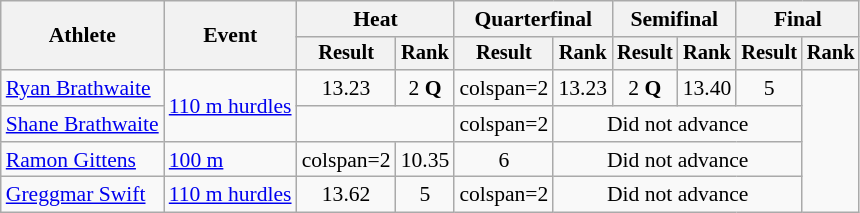<table class="wikitable" style="font-size:90%">
<tr>
<th rowspan="2">Athlete</th>
<th rowspan="2">Event</th>
<th colspan="2">Heat</th>
<th colspan="2">Quarterfinal</th>
<th colspan="2">Semifinal</th>
<th colspan="2">Final</th>
</tr>
<tr style="font-size:95%">
<th>Result</th>
<th>Rank</th>
<th>Result</th>
<th>Rank</th>
<th>Result</th>
<th>Rank</th>
<th>Result</th>
<th>Rank</th>
</tr>
<tr align=center>
<td align=left><a href='#'>Ryan Brathwaite</a></td>
<td align=left rowspan=2><a href='#'>110 m hurdles</a></td>
<td>13.23</td>
<td>2 <strong>Q</strong></td>
<td>colspan=2 </td>
<td>13.23</td>
<td>2 <strong>Q</strong></td>
<td>13.40</td>
<td>5</td>
</tr>
<tr align=center>
<td align=left><a href='#'>Shane Brathwaite</a></td>
<td colspan=2></td>
<td>colspan=2 </td>
<td colspan=4>Did not advance</td>
</tr>
<tr align=center>
<td align=left><a href='#'>Ramon Gittens</a></td>
<td align=left><a href='#'>100 m</a></td>
<td>colspan=2 </td>
<td>10.35</td>
<td>6</td>
<td colspan=4>Did not advance</td>
</tr>
<tr align=center>
<td align=left><a href='#'>Greggmar Swift</a></td>
<td align=left><a href='#'>110 m hurdles</a></td>
<td>13.62</td>
<td>5</td>
<td>colspan=2 </td>
<td colspan=4>Did not advance</td>
</tr>
</table>
